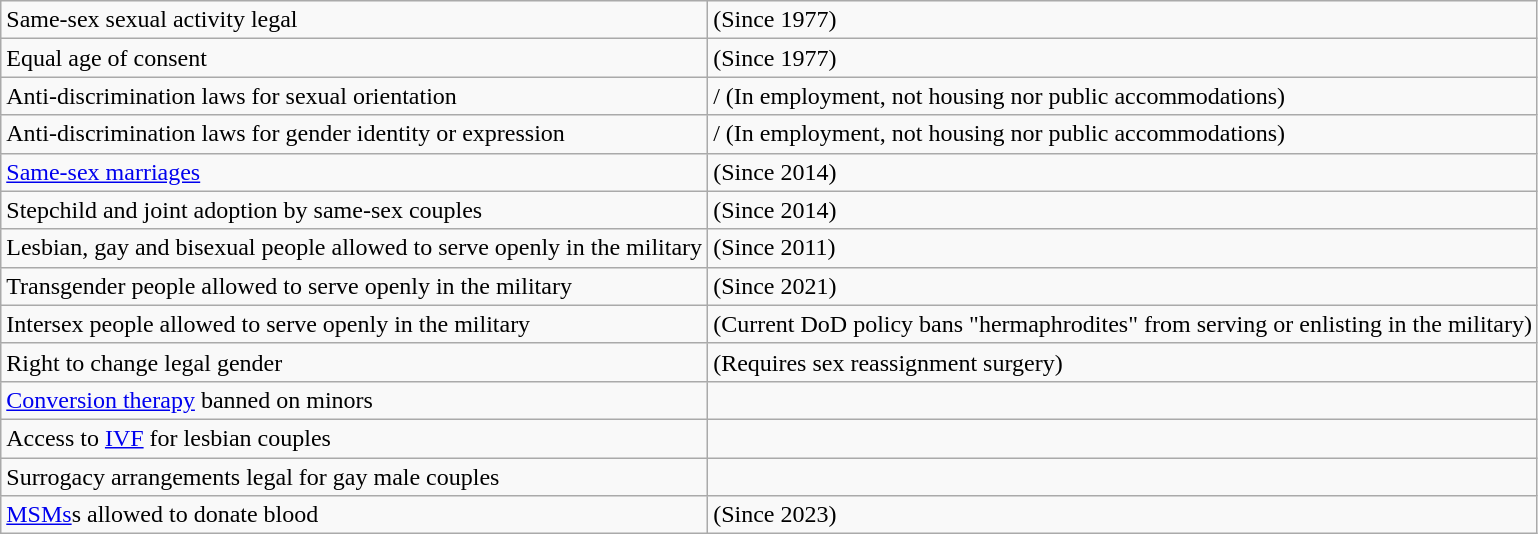<table class="wikitable">
<tr>
<td>Same-sex sexual activity legal</td>
<td> (Since 1977)</td>
</tr>
<tr>
<td>Equal age of consent</td>
<td> (Since 1977)</td>
</tr>
<tr>
<td>Anti-discrimination laws for sexual orientation</td>
<td>/ (In employment, not housing nor public accommodations)</td>
</tr>
<tr>
<td>Anti-discrimination laws for gender identity or expression</td>
<td>/ (In employment, not housing nor public accommodations)</td>
</tr>
<tr>
<td><a href='#'>Same-sex marriages</a></td>
<td> (Since 2014)</td>
</tr>
<tr>
<td>Stepchild and joint adoption by same-sex couples</td>
<td> (Since 2014)</td>
</tr>
<tr>
<td>Lesbian, gay and bisexual people allowed to serve openly in the military</td>
<td> (Since 2011)</td>
</tr>
<tr>
<td>Transgender people allowed to serve openly in the military</td>
<td> (Since 2021)</td>
</tr>
<tr>
<td>Intersex people allowed to serve openly in the military</td>
<td> (Current DoD policy bans "hermaphrodites" from serving or enlisting in the military)</td>
</tr>
<tr>
<td>Right to change legal gender</td>
<td> (Requires sex reassignment surgery)</td>
</tr>
<tr>
<td><a href='#'>Conversion therapy</a> banned on minors</td>
<td></td>
</tr>
<tr>
<td>Access to <a href='#'>IVF</a> for lesbian couples</td>
<td></td>
</tr>
<tr>
<td>Surrogacy arrangements legal for gay male couples</td>
<td></td>
</tr>
<tr>
<td><a href='#'>MSMs</a>s allowed to donate blood</td>
<td> (Since 2023)</td>
</tr>
</table>
